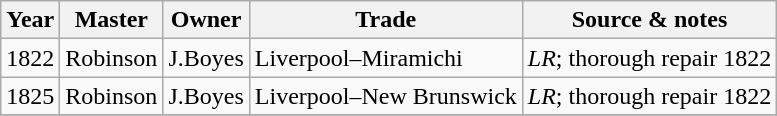<table class=" wikitable">
<tr>
<th>Year</th>
<th>Master</th>
<th>Owner</th>
<th>Trade</th>
<th>Source & notes</th>
</tr>
<tr>
<td>1822</td>
<td>Robinson</td>
<td>J.Boyes</td>
<td>Liverpool–Miramichi</td>
<td><em>LR</em>; thorough repair 1822</td>
</tr>
<tr>
<td>1825</td>
<td>Robinson</td>
<td>J.Boyes</td>
<td>Liverpool–New Brunswick</td>
<td><em>LR</em>; thorough repair 1822</td>
</tr>
<tr>
</tr>
</table>
